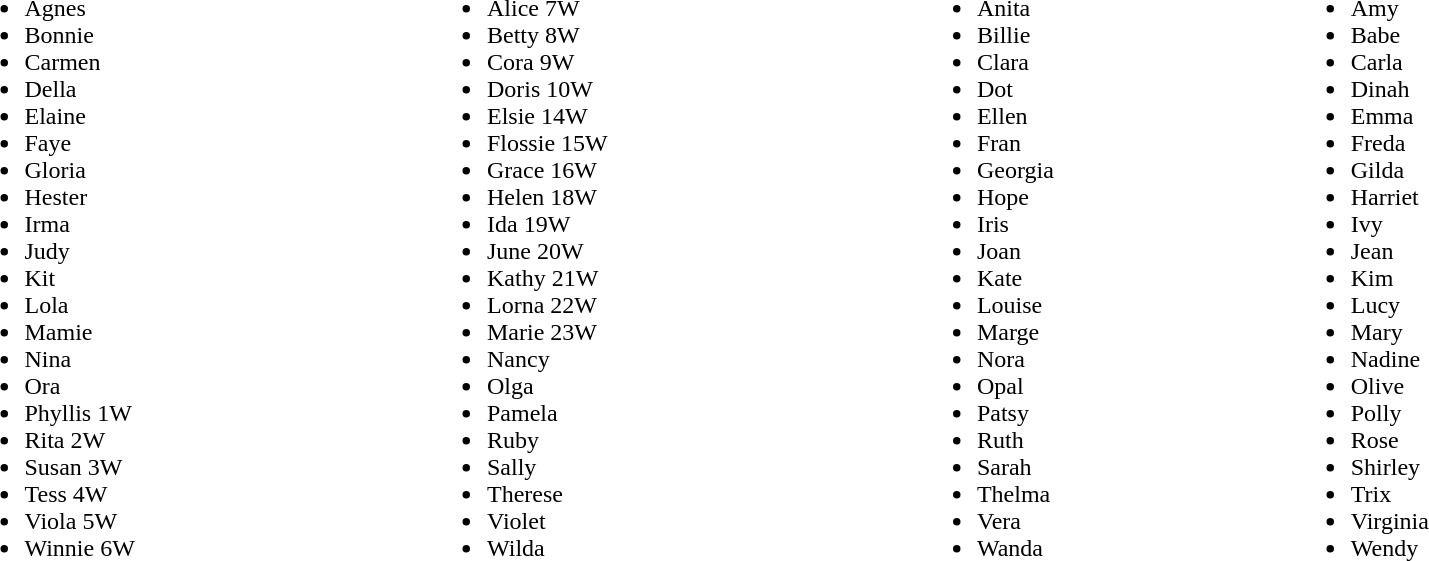<table width="90%">
<tr>
<td><br><ul><li><div>Agnes</div></li><li><div>Bonnie</div></li><li><div>Carmen</div></li><li><div>Della</div></li><li><div>Elaine </div></li><li><div>Faye</div></li><li><div>Gloria</div></li><li><div>Hester</div></li><li><div>Irma</div></li><li><div>Judy</div></li><li><div>Kit</div></li><li><div>Lola</div></li><li><div>Mamie</div></li><li><div>Nina</div></li><li><div>Ora</div></li><li>Phyllis 1W</li><li>Rita 2W</li><li>Susan 3W</li><li>Tess 4W</li><li>Viola 5W</li><li>Winnie 6W</li></ul></td>
<td><br><ul><li>Alice 7W</li><li>Betty 8W</li><li>Cora 9W</li><li>Doris 10W</li><li>Elsie 14W</li><li>Flossie 15W</li><li>Grace 16W</li><li>Helen 18W</li><li>Ida 19W</li><li>June 20W</li><li>Kathy 21W</li><li>Lorna 22W</li><li>Marie 23W</li><li><div>Nancy</div></li><li><div>Olga</div></li><li><div>Pamela</div></li><li><div>Ruby</div></li><li><div>Sally</div></li><li><div>Therese</div></li><li><div>Violet</div></li><li><div>Wilda</div></li></ul></td>
<td><br><ul><li><div>Anita</div></li><li><div>Billie</div></li><li><div>Clara</div></li><li><div>Dot</div></li><li><div>Ellen</div></li><li><div>Fran</div></li><li><div>Georgia</div></li><li><div>Hope</div></li><li><div>Iris</div></li><li><div>Joan</div></li><li><div>Kate</div></li><li><div>Louise</div></li><li><div>Marge</div></li><li><div>Nora</div></li><li><div>Opal</div></li><li><div>Patsy</div></li><li><div>Ruth</div></li><li><div>Sarah</div></li><li><div>Thelma</div></li><li><div>Vera</div></li><li><div>Wanda</div></li></ul></td>
<td><br><ul><li><div>Amy</div></li><li><div>Babe</div></li><li><div>Carla</div></li><li><div>Dinah</div></li><li><div>Emma</div></li><li><div>Freda</div></li><li><div>Gilda</div></li><li><div>Harriet</div></li><li><div>Ivy</div></li><li><div>Jean</div></li><li><div>Kim</div></li><li><div>Lucy</div></li><li><div>Mary</div></li><li><div>Nadine</div></li><li><div>Olive</div></li><li><div>Polly</div></li><li><div>Rose</div></li><li><div>Shirley</div></li><li><div>Trix</div></li><li><div>Virginia</div></li><li><div>Wendy</div></li></ul></td>
</tr>
</table>
